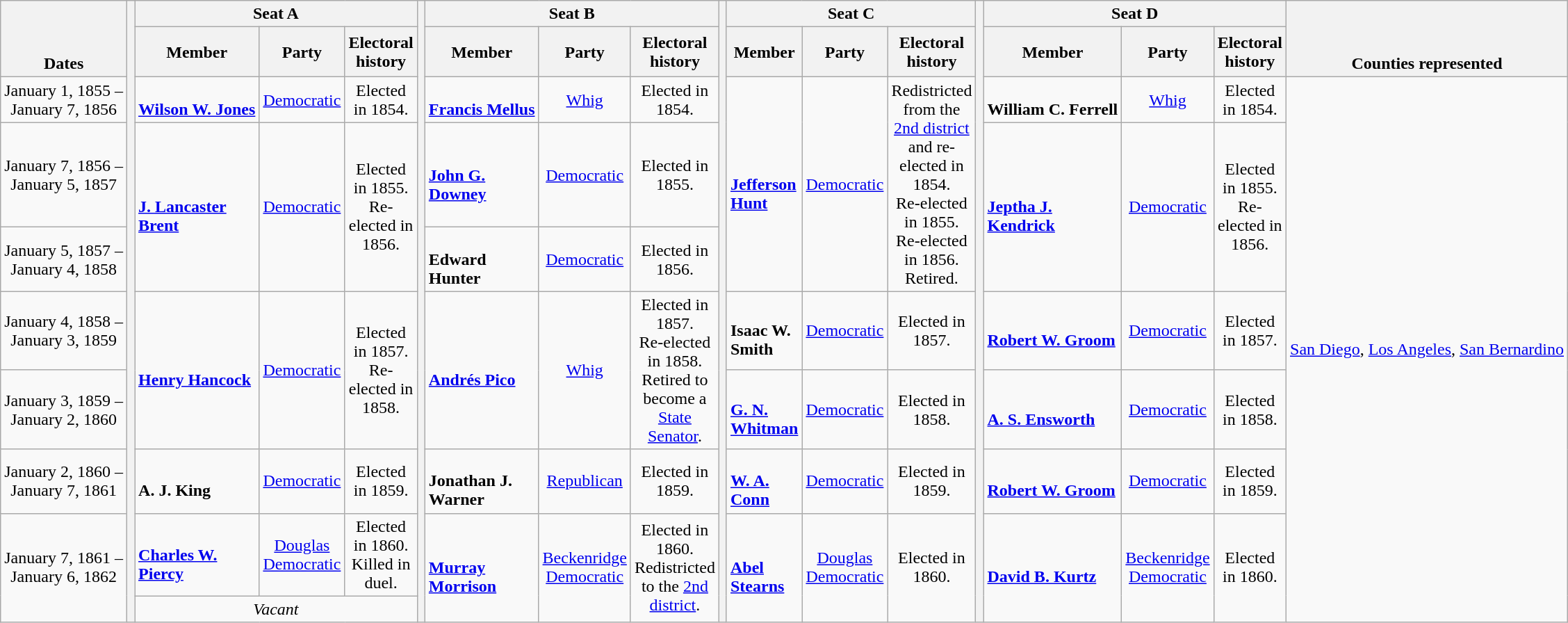<table class=wikitable style="text-align:center">
<tr valign=bottom>
<th rowspan=2>Dates</th>
<th rowspan="51"></th>
<th colspan=3>Seat A</th>
<th rowspan="51"></th>
<th colspan=3>Seat B</th>
<th rowspan="51"></th>
<th colspan=3>Seat C</th>
<th rowspan="51"></th>
<th colspan=3>Seat D</th>
<th rowspan=2>Counties represented</th>
</tr>
<tr style="height:3em">
<th>Member</th>
<th>Party</th>
<th>Electoral history</th>
<th>Member</th>
<th>Party</th>
<th>Electoral history</th>
<th>Member</th>
<th>Party</th>
<th>Electoral history</th>
<th>Member</th>
<th>Party</th>
<th>Electoral history</th>
</tr>
<tr>
<td nowrap>January 1, 1855 –<br>January 7, 1856</td>
<td align=left nowrap><br><strong><a href='#'>Wilson W. Jones</a></strong> <br> </td>
<td><a href='#'>Democratic</a></td>
<td>Elected in 1854. <br> </td>
<td align=left nowrap> <br><strong><a href='#'>Francis Mellus</a></strong> <br> </td>
<td><a href='#'>Whig</a></td>
<td>Elected in 1854. <br> </td>
<td rowspan="3" align="left"><br><strong><a href='#'>Jefferson Hunt</a></strong><br></td>
<td rowspan=3 ><a href='#'>Democratic</a></td>
<td rowspan="3">Redistricted from the <a href='#'>2nd district</a> and re-elected in 1854. <br> Re-elected in 1855. <br> Re-elected in 1856. <br> Retired.</td>
<td align=left nowrap><br><strong>William C. Ferrell</strong> <br> </td>
<td><a href='#'>Whig</a></td>
<td>Elected in 1854. <br> </td>
<td rowspan=10 nowrap><a href='#'>San Diego</a>, <a href='#'>Los Angeles</a>, <a href='#'>San Bernardino</a></td>
</tr>
<tr>
<td nowrap>January 7, 1856 –<br>January 5, 1857</td>
<td rowspan=2 align=left> <br> <strong><a href='#'>J. Lancaster Brent</a></strong> <br> </td>
<td rowspan=2 ><a href='#'>Democratic</a></td>
<td rowspan=2>Elected in 1855. <br> Re-elected in 1856. <br> </td>
<td align=left> <br> <strong><a href='#'>John G. Downey</a></strong> <br> </td>
<td><a href='#'>Democratic</a></td>
<td>Elected in 1855. <br> </td>
<td rowspan=2 align=left><br><strong><a href='#'>Jeptha J. Kendrick</a></strong> <br> </td>
<td rowspan=2 ><a href='#'>Democratic</a></td>
<td rowspan=2>Elected in 1855. <br> Re-elected in 1856. <br> </td>
</tr>
<tr>
<td nowrap>January 5, 1857 –<br>January 4, 1858</td>
<td align=left><br><strong>Edward Hunter</strong><br></td>
<td><a href='#'>Democratic</a></td>
<td>Elected in 1856. <br> </td>
</tr>
<tr>
<td nowrap>January 4, 1858 –<br>January 3, 1859</td>
<td rowspan=2 align=left> <br><strong><a href='#'>Henry Hancock</a></strong> <br> </td>
<td rowspan=2 ><a href='#'>Democratic</a></td>
<td rowspan=2>Elected in 1857. <br> Re-elected in 1858.</td>
<td rowspan=2 align=left> <br> <strong><a href='#'>Andrés Pico</a></strong> <br> </td>
<td rowspan=2 ><a href='#'>Whig</a></td>
<td rowspan=2>Elected in 1857. <br> Re-elected in 1858. <br> Retired to become a <a href='#'>State Senator</a>.</td>
<td align=left><br><strong>Isaac W. Smith</strong><br></td>
<td><a href='#'>Democratic</a></td>
<td>Elected in 1857. <br></td>
<td align=left> <br><strong><a href='#'>Robert W. Groom</a></strong><br> </td>
<td><a href='#'>Democratic</a></td>
<td>Elected in 1857. <br> </td>
</tr>
<tr>
<td nowrap>January 3, 1859 –<br>January 2, 1860</td>
<td align=left><br><strong><a href='#'>G. N. Whitman</a></strong><br></td>
<td><a href='#'>Democratic</a></td>
<td>Elected in 1858. <br> </td>
<td align=left> <br><strong><a href='#'>A. S. Ensworth</a></strong><br> </td>
<td><a href='#'>Democratic</a></td>
<td>Elected in 1858. <br> </td>
</tr>
<tr>
<td nowrap>January 2, 1860 –<br>January 7, 1861</td>
<td align=left><br><strong>A. J. King</strong><br> </td>
<td><a href='#'>Democratic</a></td>
<td>Elected in 1859. <br> </td>
<td align=left><br><strong>Jonathan J. Warner</strong> <br> </td>
<td><a href='#'>Republican</a></td>
<td>Elected in 1859. <br> </td>
<td align=left> <br><strong><a href='#'>W. A. Conn</a></strong><br></td>
<td><a href='#'>Democratic</a></td>
<td>Elected in 1859. <br> </td>
<td align=left> <br><strong><a href='#'>Robert W. Groom</a></strong><br> </td>
<td><a href='#'>Democratic</a></td>
<td>Elected in 1859. <br> </td>
</tr>
<tr>
<td rowspan="2" nowrap="">January 7, 1861 –<br>January 6, 1862</td>
<td align=left><br><strong><a href='#'>Charles W. Piercy</a></strong> <br> </td>
<td><a href='#'>Douglas<br>Democratic</a></td>
<td>Elected in 1860. <br> Killed in duel.</td>
<td rowspan="2" align="left"><br><strong><a href='#'>Murray Morrison</a></strong> <br> </td>
<td rowspan=2 ><a href='#'>Beckenridge <br>Democratic</a></td>
<td rowspan="2">Elected in 1860. <br> Redistricted to the <a href='#'>2nd district</a>.</td>
<td rowspan="2" align="left"> <br><strong><a href='#'>Abel Stearns</a></strong> <br> </td>
<td rowspan=2 ><a href='#'>Douglas<br>Democratic</a></td>
<td rowspan="2">Elected in 1860. <br> </td>
<td rowspan="2" align="left"><br><strong><a href='#'>David B. Kurtz</a></strong> <br> </td>
<td rowspan=2 ><a href='#'>Beckenridge <br>Democratic</a></td>
<td rowspan="2">Elected in 1860. <br> </td>
</tr>
<tr>
<td colspan="3"><em>Vacant</em></td>
</tr>
</table>
